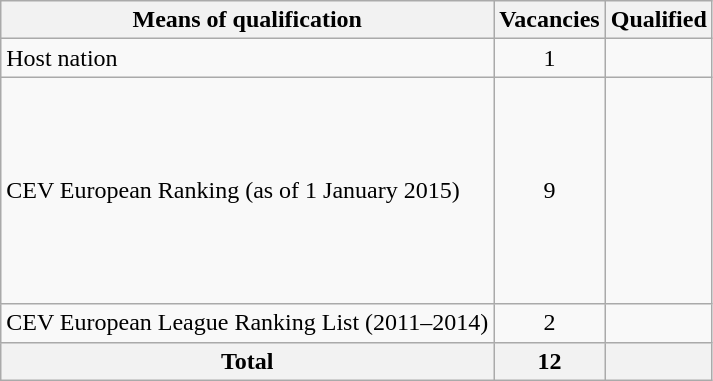<table class="wikitable">
<tr>
<th>Means of qualification</th>
<th>Vacancies</th>
<th>Qualified</th>
</tr>
<tr>
<td>Host nation</td>
<td align="center">1</td>
<td></td>
</tr>
<tr>
<td>CEV European Ranking (as of 1 January 2015)</td>
<td align="center">9</td>
<td><br><br><br><br><br><br><br><br></td>
</tr>
<tr>
<td>CEV European League Ranking List (2011–2014)</td>
<td align="center">2</td>
<td><br></td>
</tr>
<tr>
<th>Total</th>
<th>12</th>
<th></th>
</tr>
</table>
